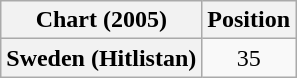<table class="wikitable plainrowheaders" style="text-align:center">
<tr>
<th scope="col">Chart (2005)</th>
<th scope="col">Position</th>
</tr>
<tr>
<th scope="row">Sweden (Hitlistan)</th>
<td>35</td>
</tr>
</table>
